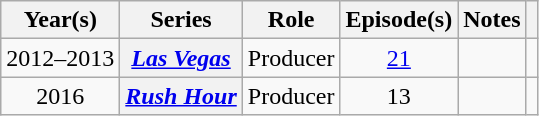<table class="wikitable sortable plainrowheaders" style="text-align:center">
<tr>
<th>Year(s)</th>
<th>Series</th>
<th class="unsortable">Role</th>
<th class="unsortable">Episode(s)</th>
<th class="unsortable">Notes</th>
<th class="unsortable"></th>
</tr>
<tr>
<td>2012–2013</td>
<th scope="row"><em><a href='#'>Las Vegas</a></em></th>
<td>Producer</td>
<td><a href='#'>21</a></td>
<td></td>
<td></td>
</tr>
<tr>
<td>2016</td>
<th scope="row"><em><a href='#'>Rush Hour</a></em></th>
<td>Producer</td>
<td>13</td>
<td></td>
<td></td>
</tr>
</table>
